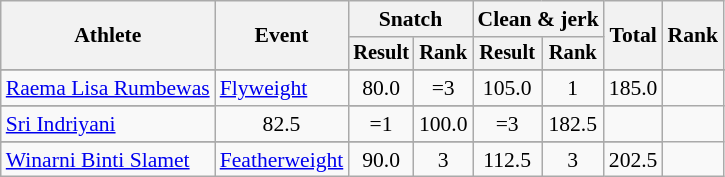<table class="wikitable" style="font-size:90%">
<tr>
<th rowspan="2">Athlete</th>
<th rowspan="2">Event</th>
<th colspan="2">Snatch</th>
<th colspan="2">Clean & jerk</th>
<th rowspan="2">Total</th>
<th rowspan="2">Rank</th>
</tr>
<tr style="font-size:95%">
<th>Result</th>
<th>Rank</th>
<th>Result</th>
<th>Rank</th>
</tr>
<tr>
</tr>
<tr align=center>
<td align=left><a href='#'>Raema Lisa Rumbewas</a></td>
<td align=left rowspan=2><a href='#'>Flyweight</a></td>
<td>80.0</td>
<td>=3</td>
<td>105.0</td>
<td>1</td>
<td>185.0</td>
<td></td>
</tr>
<tr>
</tr>
<tr align=center>
<td align=left><a href='#'>Sri Indriyani</a></td>
<td>82.5</td>
<td>=1</td>
<td>100.0</td>
<td>=3</td>
<td>182.5</td>
<td></td>
</tr>
<tr>
</tr>
<tr align=center>
<td align=left><a href='#'>Winarni Binti Slamet</a></td>
<td align=left><a href='#'>Featherweight</a></td>
<td>90.0</td>
<td>3</td>
<td>112.5</td>
<td>3</td>
<td>202.5</td>
<td></td>
</tr>
</table>
